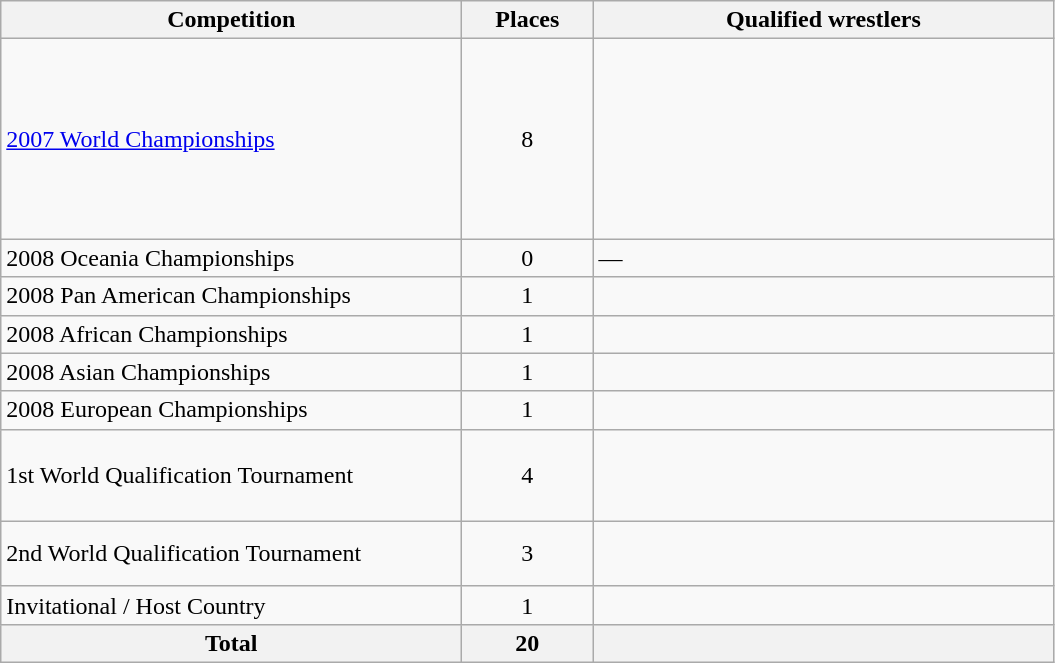<table class = "wikitable">
<tr>
<th width=300>Competition</th>
<th width=80>Places</th>
<th width=300>Qualified wrestlers</th>
</tr>
<tr>
<td><a href='#'>2007 World Championships</a></td>
<td align="center">8</td>
<td><br><br><br><br><br><br><br></td>
</tr>
<tr>
<td>2008 Oceania Championships</td>
<td align="center">0</td>
<td>—</td>
</tr>
<tr>
<td>2008 Pan American Championships</td>
<td align="center">1</td>
<td></td>
</tr>
<tr>
<td>2008 African Championships</td>
<td align="center">1</td>
<td></td>
</tr>
<tr>
<td>2008 Asian Championships</td>
<td align="center">1</td>
<td></td>
</tr>
<tr>
<td>2008 European Championships</td>
<td align="center">1</td>
<td></td>
</tr>
<tr>
<td>1st World Qualification Tournament</td>
<td align="center">4</td>
<td><br><br><br></td>
</tr>
<tr>
<td>2nd World Qualification Tournament</td>
<td align="center">3</td>
<td><br><br></td>
</tr>
<tr>
<td>Invitational / Host Country</td>
<td align="center">1</td>
<td></td>
</tr>
<tr>
<th>Total</th>
<th>20</th>
<th></th>
</tr>
</table>
